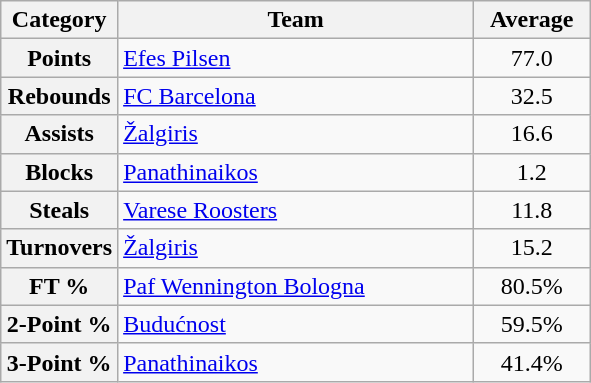<table class="wikitable">
<tr>
<th>Category</th>
<th width=230>Team</th>
<th width=70>Average</th>
</tr>
<tr>
<th>Points</th>
<td> <a href='#'>Efes Pilsen</a></td>
<td style="text-align: center;">77.0</td>
</tr>
<tr>
<th>Rebounds</th>
<td> <a href='#'>FC Barcelona</a></td>
<td style="text-align: center;">32.5</td>
</tr>
<tr>
<th>Assists</th>
<td> <a href='#'>Žalgiris</a></td>
<td style="text-align: center;">16.6</td>
</tr>
<tr>
<th>Blocks</th>
<td> <a href='#'>Panathinaikos</a></td>
<td style="text-align: center;">1.2</td>
</tr>
<tr>
<th>Steals</th>
<td> <a href='#'>Varese Roosters</a></td>
<td style="text-align: center;">11.8</td>
</tr>
<tr>
<th>Turnovers</th>
<td> <a href='#'>Žalgiris</a></td>
<td style="text-align: center;">15.2</td>
</tr>
<tr>
<th>FT %</th>
<td> <a href='#'>Paf Wennington Bologna</a></td>
<td style="text-align: center;">80.5%</td>
</tr>
<tr>
<th>2-Point %</th>
<td> <a href='#'>Budućnost</a></td>
<td style="text-align: center;">59.5%</td>
</tr>
<tr>
<th>3-Point %</th>
<td> <a href='#'>Panathinaikos</a></td>
<td style="text-align: center;">41.4%</td>
</tr>
</table>
